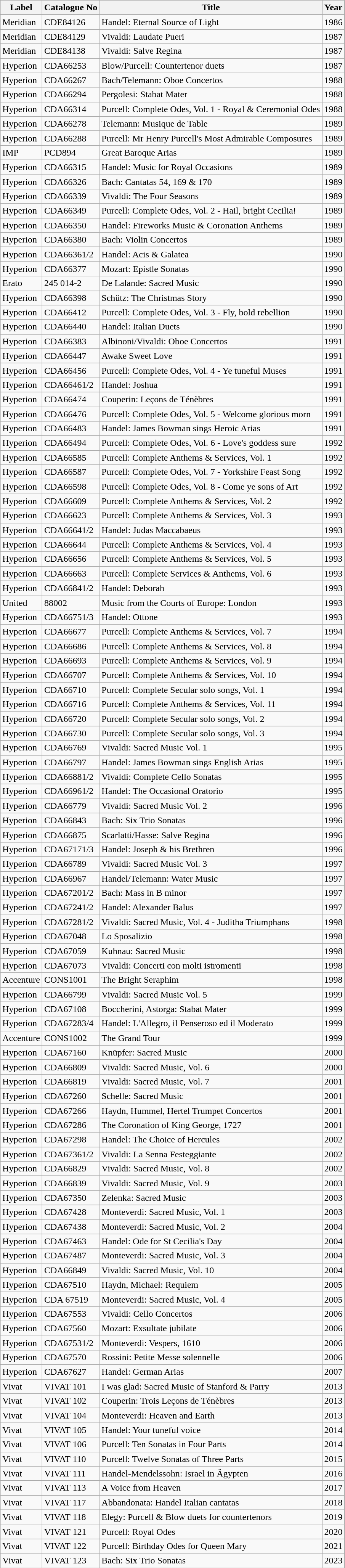<table class="wikitable sortable">
<tr>
<th>Label</th>
<th>Catalogue No</th>
<th>Title</th>
<th>Year</th>
</tr>
<tr>
</tr>
<tr>
<td>Meridian</td>
<td>CDE84126</td>
<td>Handel: Eternal Source of Light</td>
<td>1986</td>
</tr>
<tr>
<td>Meridian</td>
<td>CDE84129</td>
<td>Vivaldi: Laudate Pueri</td>
<td>1987</td>
</tr>
<tr>
<td>Meridian</td>
<td>CDE84138</td>
<td>Vivaldi: Salve Regina</td>
<td>1987</td>
</tr>
<tr>
<td>Hyperion</td>
<td>CDA66253</td>
<td>Blow/Purcell: Countertenor duets</td>
<td>1987</td>
</tr>
<tr>
<td>Hyperion</td>
<td>CDA66267</td>
<td>Bach/Telemann: Oboe Concertos</td>
<td>1988</td>
</tr>
<tr>
<td>Hyperion</td>
<td>CDA66294</td>
<td>Pergolesi: Stabat Mater</td>
<td>1988</td>
</tr>
<tr>
<td>Hyperion</td>
<td>CDA66314</td>
<td>Purcell: Complete Odes, Vol. 1 - Royal & Ceremonial Odes</td>
<td>1988</td>
</tr>
<tr>
<td>Hyperion</td>
<td>CDA66278</td>
<td>Telemann: Musique de Table</td>
<td>1989</td>
</tr>
<tr>
<td>Hyperion</td>
<td>CDA66288</td>
<td>Purcell: Mr Henry Purcell's Most Admirable Composures</td>
<td>1989</td>
</tr>
<tr>
<td>IMP</td>
<td>PCD894</td>
<td>Great Baroque Arias</td>
<td>1989</td>
</tr>
<tr>
<td>Hyperion</td>
<td>CDA66315</td>
<td>Handel: Music for Royal Occasions</td>
<td>1989</td>
</tr>
<tr>
<td>Hyperion</td>
<td>CDA66326</td>
<td>Bach: Cantatas 54, 169 & 170</td>
<td>1989</td>
</tr>
<tr>
<td>Hyperion</td>
<td>CDA66339</td>
<td>Vivaldi: The Four Seasons</td>
<td>1989</td>
</tr>
<tr>
<td>Hyperion</td>
<td>CDA66349</td>
<td>Purcell: Complete Odes, Vol. 2 - Hail, bright Cecilia!</td>
<td>1989</td>
</tr>
<tr>
<td>Hyperion</td>
<td>CDA66350</td>
<td>Handel: Fireworks Music & Coronation Anthems</td>
<td>1989</td>
</tr>
<tr>
<td>Hyperion</td>
<td>CDA66380</td>
<td>Bach: Violin Concertos</td>
<td>1989</td>
</tr>
<tr>
<td>Hyperion</td>
<td>CDA66361/2</td>
<td>Handel: Acis & Galatea</td>
<td>1990</td>
</tr>
<tr>
<td>Hyperion</td>
<td>CDA66377</td>
<td>Mozart: Epistle Sonatas</td>
<td>1990</td>
</tr>
<tr>
<td>Erato</td>
<td>245 014-2</td>
<td>De Lalande: Sacred Music</td>
<td>1990</td>
</tr>
<tr>
<td>Hyperion</td>
<td>CDA66398</td>
<td>Schütz: The Christmas Story</td>
<td>1990</td>
</tr>
<tr>
<td>Hyperion</td>
<td>CDA66412</td>
<td>Purcell: Complete Odes, Vol. 3 - Fly, bold rebellion</td>
<td>1990</td>
</tr>
<tr>
<td>Hyperion</td>
<td>CDA66440</td>
<td>Handel: Italian Duets</td>
<td>1990</td>
</tr>
<tr>
<td>Hyperion</td>
<td>CDA66383</td>
<td>Albinoni/Vivaldi: Oboe Concertos</td>
<td>1991</td>
</tr>
<tr>
<td>Hyperion</td>
<td>CDA66447</td>
<td>Awake Sweet Love</td>
<td>1991</td>
</tr>
<tr>
<td>Hyperion</td>
<td>CDA66456</td>
<td>Purcell: Complete Odes, Vol. 4 - Ye tuneful Muses</td>
<td>1991</td>
</tr>
<tr>
<td>Hyperion</td>
<td>CDA66461/2</td>
<td>Handel: Joshua</td>
<td>1991</td>
</tr>
<tr>
<td>Hyperion</td>
<td>CDA66474</td>
<td>Couperin: Leçons de Ténèbres</td>
<td>1991</td>
</tr>
<tr>
<td>Hyperion</td>
<td>CDA66476</td>
<td>Purcell: Complete Odes, Vol. 5 - Welcome glorious morn</td>
<td>1991</td>
</tr>
<tr>
<td>Hyperion</td>
<td>CDA66483</td>
<td>Handel: James Bowman sings Heroic Arias</td>
<td>1991</td>
</tr>
<tr>
<td>Hyperion</td>
<td>CDA66494</td>
<td>Purcell: Complete Odes, Vol. 6 - Love's goddess sure</td>
<td>1992</td>
</tr>
<tr>
<td>Hyperion</td>
<td>CDA66585</td>
<td>Purcell: Complete Anthems & Services, Vol. 1</td>
<td>1992</td>
</tr>
<tr>
<td>Hyperion</td>
<td>CDA66587</td>
<td>Purcell: Complete Odes, Vol. 7 - Yorkshire Feast Song</td>
<td>1992</td>
</tr>
<tr>
<td>Hyperion</td>
<td>CDA66598</td>
<td>Purcell: Complete Odes, Vol. 8 - Come ye sons of Art</td>
<td>1992</td>
</tr>
<tr>
<td>Hyperion</td>
<td>CDA66609</td>
<td>Purcell: Complete Anthems & Services, Vol. 2</td>
<td>1992</td>
</tr>
<tr>
<td>Hyperion</td>
<td>CDA66623</td>
<td>Purcell: Complete Anthems & Services, Vol. 3</td>
<td>1993</td>
</tr>
<tr>
<td>Hyperion</td>
<td>CDA66641/2</td>
<td>Handel: Judas Maccabaeus</td>
<td>1993</td>
</tr>
<tr>
<td>Hyperion</td>
<td>CDA66644</td>
<td>Purcell: Complete Anthems & Services, Vol. 4</td>
<td>1993</td>
</tr>
<tr>
<td>Hyperion</td>
<td>CDA66656</td>
<td>Purcell: Complete Anthems & Services, Vol. 5</td>
<td>1993</td>
</tr>
<tr>
<td>Hyperion</td>
<td>CDA66663</td>
<td>Purcell: Complete Services & Anthems, Vol. 6</td>
<td>1993</td>
</tr>
<tr>
<td>Hyperion</td>
<td>CDA66841/2</td>
<td>Handel: Deborah</td>
<td>1993</td>
</tr>
<tr>
<td>United</td>
<td>88002</td>
<td>Music from the Courts of Europe: London</td>
<td>1993</td>
</tr>
<tr>
<td>Hyperion</td>
<td>CDA66751/3</td>
<td>Handel: Ottone</td>
<td>1993</td>
</tr>
<tr>
<td>Hyperion</td>
<td>CDA66677</td>
<td>Purcell: Complete Anthems & Services, Vol. 7</td>
<td>1994</td>
</tr>
<tr>
<td>Hyperion</td>
<td>CDA66686</td>
<td>Purcell: Complete Anthems & Services, Vol. 8</td>
<td>1994</td>
</tr>
<tr>
<td>Hyperion</td>
<td>CDA66693</td>
<td>Purcell: Complete Anthems & Services, Vol. 9</td>
<td>1994</td>
</tr>
<tr>
<td>Hyperion</td>
<td>CDA66707</td>
<td>Purcell: Complete Anthems & Services, Vol. 10</td>
<td>1994</td>
</tr>
<tr>
<td>Hyperion</td>
<td>CDA66710</td>
<td>Purcell: Complete Secular solo songs, Vol. 1</td>
<td>1994</td>
</tr>
<tr>
<td>Hyperion</td>
<td>CDA66716</td>
<td>Purcell: Complete Anthems & Services, Vol. 11</td>
<td>1994</td>
</tr>
<tr>
<td>Hyperion</td>
<td>CDA66720</td>
<td>Purcell: Complete Secular solo songs, Vol. 2</td>
<td>1994</td>
</tr>
<tr>
<td>Hyperion</td>
<td>CDA66730</td>
<td>Purcell: Complete Secular solo songs, Vol. 3</td>
<td>1994</td>
</tr>
<tr>
<td>Hyperion</td>
<td>CDA66769</td>
<td>Vivaldi: Sacred Music Vol. 1</td>
<td>1995</td>
</tr>
<tr>
<td>Hyperion</td>
<td>CDA66797</td>
<td>Handel: James Bowman sings English Arias</td>
<td>1995</td>
</tr>
<tr>
<td>Hyperion</td>
<td>CDA66881/2</td>
<td>Vivaldi: Complete Cello Sonatas</td>
<td>1995</td>
</tr>
<tr>
<td>Hyperion</td>
<td>CDA66961/2</td>
<td>Handel: The Occasional Oratorio</td>
<td>1995</td>
</tr>
<tr>
<td>Hyperion</td>
<td>CDA66779</td>
<td>Vivaldi: Sacred Music Vol. 2</td>
<td>1996</td>
</tr>
<tr>
<td>Hyperion</td>
<td>CDA66843</td>
<td>Bach: Six Trio Sonatas</td>
<td>1996</td>
</tr>
<tr>
<td>Hyperion</td>
<td>CDA66875</td>
<td>Scarlatti/Hasse: Salve Regina</td>
<td>1996</td>
</tr>
<tr>
<td>Hyperion</td>
<td>CDA67171/3</td>
<td>Handel: Joseph & his Brethren</td>
<td>1996</td>
</tr>
<tr>
<td>Hyperion</td>
<td>CDA66789</td>
<td>Vivaldi: Sacred Music Vol. 3</td>
<td>1997</td>
</tr>
<tr>
<td>Hyperion</td>
<td>CDA66967</td>
<td>Handel/Telemann: Water Music</td>
<td>1997</td>
</tr>
<tr>
<td>Hyperion</td>
<td>CDA67201/2</td>
<td>Bach: Mass in B minor</td>
<td>1997</td>
</tr>
<tr>
<td>Hyperion</td>
<td>CDA67241/2</td>
<td>Handel: Alexander Balus</td>
<td>1997</td>
</tr>
<tr>
<td>Hyperion</td>
<td>CDA67281/2</td>
<td>Vivaldi: Sacred Music, Vol. 4 - Juditha Triumphans</td>
<td>1998</td>
</tr>
<tr>
<td>Hyperion</td>
<td>CDA67048</td>
<td>Lo Sposalizio</td>
<td>1998</td>
</tr>
<tr>
<td>Hyperion</td>
<td>CDA67059</td>
<td>Kuhnau: Sacred Music</td>
<td>1998</td>
</tr>
<tr>
<td>Hyperion</td>
<td>CDA67073</td>
<td>Vivaldi: Concerti con molti istromenti</td>
<td>1998</td>
</tr>
<tr>
<td>Accenture</td>
<td>CONS1001</td>
<td>The Bright Seraphim</td>
<td>1998</td>
</tr>
<tr>
<td>Hyperion</td>
<td>CDA66799</td>
<td>Vivaldi: Sacred Music Vol. 5</td>
<td>1999</td>
</tr>
<tr>
<td>Hyperion</td>
<td>CDA67108</td>
<td>Boccherini, Astorga: Stabat Mater</td>
<td>1999</td>
</tr>
<tr>
<td>Hyperion</td>
<td>CDA67283/4</td>
<td>Handel: L'Allegro, il Penseroso ed il Moderato</td>
<td>1999</td>
</tr>
<tr>
<td>Accenture</td>
<td>CONS1002</td>
<td>The Grand Tour</td>
<td>1999</td>
</tr>
<tr>
<td>Hyperion</td>
<td>CDA67160</td>
<td>Knüpfer: Sacred Music</td>
<td>2000</td>
</tr>
<tr>
<td>Hyperion</td>
<td>CDA66809</td>
<td>Vivaldi: Sacred Music, Vol. 6</td>
<td>2000</td>
</tr>
<tr>
<td>Hyperion</td>
<td>CDA66819</td>
<td>Vivaldi: Sacred Music, Vol. 7</td>
<td>2001</td>
</tr>
<tr>
<td>Hyperion</td>
<td>CDA67260</td>
<td>Schelle: Sacred Music</td>
<td>2001</td>
</tr>
<tr>
<td>Hyperion</td>
<td>CDA67266</td>
<td>Haydn, Hummel, Hertel Trumpet Concertos</td>
<td>2001</td>
</tr>
<tr>
<td>Hyperion</td>
<td>CDA67286</td>
<td>The Coronation of King George, 1727</td>
<td>2001</td>
</tr>
<tr>
<td>Hyperion</td>
<td>CDA67298</td>
<td>Handel: The Choice of Hercules</td>
<td>2002</td>
</tr>
<tr>
<td>Hyperion</td>
<td>CDA67361/2</td>
<td>Vivaldi: La Senna Festeggiante</td>
<td>2002</td>
</tr>
<tr>
<td>Hyperion</td>
<td>CDA66829</td>
<td>Vivaldi: Sacred Music, Vol. 8</td>
<td>2002</td>
</tr>
<tr>
<td>Hyperion</td>
<td>CDA66839</td>
<td>Vivaldi: Sacred Music, Vol. 9</td>
<td>2003</td>
</tr>
<tr>
<td>Hyperion</td>
<td>CDA67350</td>
<td>Zelenka: Sacred Music</td>
<td>2003</td>
</tr>
<tr>
<td>Hyperion</td>
<td>CDA67428</td>
<td>Monteverdi: Sacred Music, Vol. 1</td>
<td>2003</td>
</tr>
<tr>
<td>Hyperion</td>
<td>CDA67438</td>
<td>Monteverdi: Sacred Music, Vol. 2</td>
<td>2004</td>
</tr>
<tr>
<td>Hyperion</td>
<td>CDA67463</td>
<td>Handel: Ode for St Cecilia's Day</td>
<td>2004</td>
</tr>
<tr>
<td>Hyperion</td>
<td>CDA67487</td>
<td>Monteverdi: Sacred Music, Vol. 3</td>
<td>2004</td>
</tr>
<tr>
<td>Hyperion</td>
<td>CDA66849</td>
<td>Vivaldi: Sacred Music, Vol. 10</td>
<td>2004</td>
</tr>
<tr>
<td>Hyperion</td>
<td>CDA67510</td>
<td>Haydn, Michael: Requiem</td>
<td>2005</td>
</tr>
<tr>
<td>Hyperion</td>
<td>CDA 67519</td>
<td>Monteverdi: Sacred Music, Vol. 4</td>
<td>2005</td>
</tr>
<tr>
<td>Hyperion</td>
<td>CDA67553</td>
<td>Vivaldi: Cello Concertos</td>
<td>2006</td>
</tr>
<tr>
<td>Hyperion</td>
<td>CDA67560</td>
<td>Mozart: Exsultate jubilate</td>
<td>2006</td>
</tr>
<tr>
<td>Hyperion</td>
<td>CDA67531/2</td>
<td>Monteverdi: Vespers, 1610</td>
<td>2006</td>
</tr>
<tr>
<td>Hyperion</td>
<td>CDA67570</td>
<td>Rossini: Petite Messe solennelle</td>
<td>2006</td>
</tr>
<tr>
<td>Hyperion</td>
<td>CDA67627</td>
<td>Handel: German Arias</td>
<td>2007</td>
</tr>
<tr>
<td>Vivat</td>
<td>VIVAT 101</td>
<td>I was glad: Sacred Music of Stanford & Parry</td>
<td>2013</td>
</tr>
<tr>
<td>Vivat</td>
<td>VIVAT 102</td>
<td>Couperin: Trois Leçons de Ténèbres</td>
<td>2013</td>
</tr>
<tr>
<td>Vivat</td>
<td>VIVAT 104</td>
<td>Monteverdi: Heaven and Earth</td>
<td>2013</td>
</tr>
<tr>
<td>Vivat</td>
<td>VIVAT 105</td>
<td>Handel: Your tuneful voice</td>
<td>2014</td>
</tr>
<tr>
<td>Vivat</td>
<td>VIVAT 106</td>
<td>Purcell: Ten Sonatas in Four Parts</td>
<td>2014</td>
</tr>
<tr>
<td>Vivat</td>
<td>VIVAT 110</td>
<td>Purcell: Twelve Sonatas of Three Parts</td>
<td>2015</td>
</tr>
<tr>
<td>Vivat</td>
<td>VIVAT 111</td>
<td>Handel-Mendelssohn: Israel in Ägypten</td>
<td>2016</td>
</tr>
<tr>
<td>Vivat</td>
<td>VIVAT 113</td>
<td>A Voice from Heaven</td>
<td>2017</td>
</tr>
<tr>
<td>Vivat</td>
<td>VIVAT 117</td>
<td>Abbandonata: Handel Italian cantatas</td>
<td>2018</td>
</tr>
<tr>
<td>Vivat</td>
<td>VIVAT 118</td>
<td>Elegy: Purcell & Blow duets for countertenors</td>
<td>2019</td>
</tr>
<tr>
<td>Vivat</td>
<td>VIVAT 121</td>
<td>Purcell: Royal Odes</td>
<td>2020</td>
</tr>
<tr>
<td>Vivat</td>
<td>VIVAT 122</td>
<td>Purcell: Birthday Odes for Queen Mary</td>
<td>2021</td>
</tr>
<tr>
<td>Vivat</td>
<td>VIVAT 123</td>
<td>Bach: Six Trio Sonatas</td>
<td>2023</td>
</tr>
</table>
